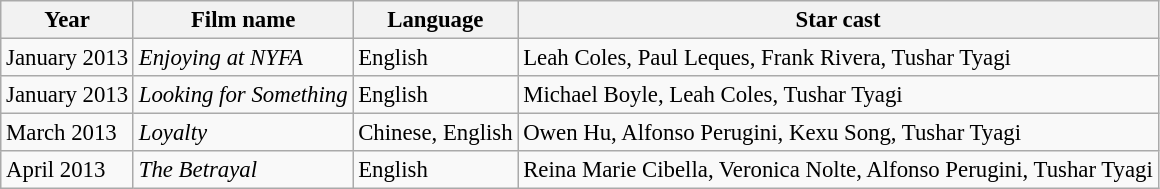<table class="wikitable" style="font-size: 95%;">
<tr>
<th>Year</th>
<th>Film name</th>
<th>Language</th>
<th>Star cast</th>
</tr>
<tr>
<td>January 2013</td>
<td><em>Enjoying at NYFA</em></td>
<td>English</td>
<td>Leah Coles, Paul Leques, Frank Rivera, Tushar Tyagi</td>
</tr>
<tr>
<td>January 2013</td>
<td><em>Looking for Something</em></td>
<td>English</td>
<td>Michael Boyle, Leah Coles, Tushar Tyagi</td>
</tr>
<tr>
<td>March 2013</td>
<td><em>Loyalty</em></td>
<td>Chinese, English</td>
<td>Owen Hu, Alfonso Perugini, Kexu Song, Tushar Tyagi</td>
</tr>
<tr>
<td>April 2013</td>
<td><em>The Betrayal</em></td>
<td>English</td>
<td>Reina Marie Cibella, Veronica Nolte, Alfonso Perugini, Tushar Tyagi</td>
</tr>
</table>
